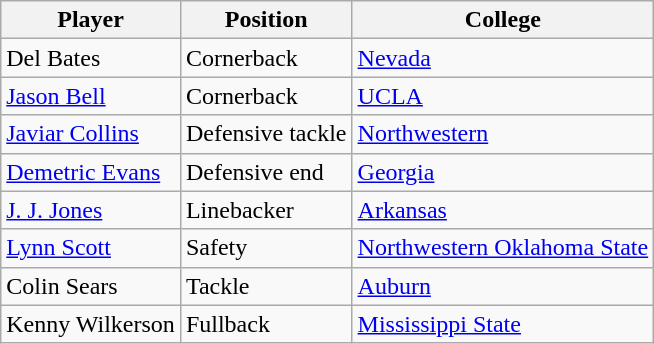<table class="wikitable">
<tr>
<th>Player</th>
<th>Position</th>
<th>College</th>
</tr>
<tr>
<td>Del Bates</td>
<td>Cornerback</td>
<td><a href='#'>Nevada</a></td>
</tr>
<tr>
<td><a href='#'>Jason Bell</a></td>
<td>Cornerback</td>
<td><a href='#'>UCLA</a></td>
</tr>
<tr>
<td><a href='#'>Javiar Collins</a></td>
<td>Defensive tackle</td>
<td><a href='#'>Northwestern</a></td>
</tr>
<tr>
<td><a href='#'>Demetric Evans</a></td>
<td>Defensive end</td>
<td><a href='#'>Georgia</a></td>
</tr>
<tr>
<td><a href='#'>J. J. Jones</a></td>
<td>Linebacker</td>
<td><a href='#'>Arkansas</a></td>
</tr>
<tr>
<td><a href='#'>Lynn Scott</a></td>
<td>Safety</td>
<td><a href='#'>Northwestern Oklahoma State</a></td>
</tr>
<tr>
<td>Colin Sears</td>
<td>Tackle</td>
<td><a href='#'>Auburn</a></td>
</tr>
<tr>
<td>Kenny Wilkerson</td>
<td>Fullback</td>
<td><a href='#'>Mississippi State</a></td>
</tr>
</table>
